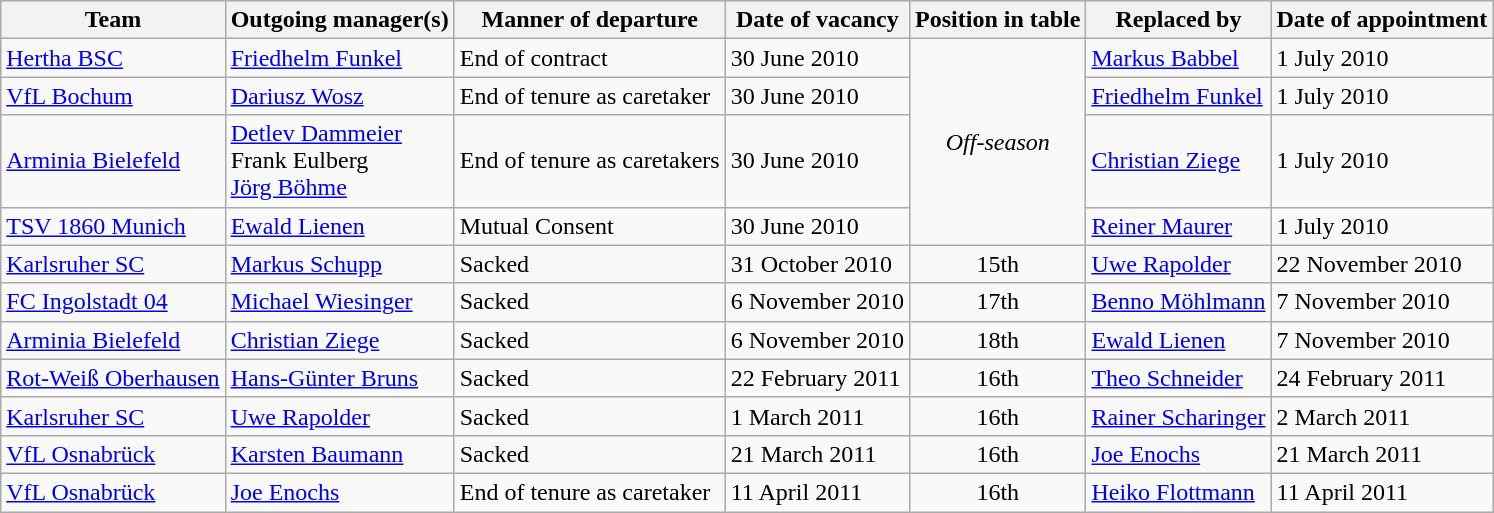<table class="wikitable">
<tr>
<th>Team</th>
<th>Outgoing manager(s)</th>
<th>Manner of departure</th>
<th>Date of vacancy</th>
<th>Position in table</th>
<th>Replaced by</th>
<th>Date of appointment</th>
</tr>
<tr>
<td><a href='#'>Hertha BSC</a></td>
<td> <a href='#'>Friedhelm Funkel</a></td>
<td>End of contract</td>
<td>30 June 2010</td>
<td rowspan=4 align="center"><em>Off-season</em></td>
<td> <a href='#'>Markus Babbel</a></td>
<td>1 July 2010</td>
</tr>
<tr>
<td><a href='#'>VfL Bochum</a></td>
<td> <a href='#'>Dariusz Wosz</a></td>
<td>End of tenure as caretaker</td>
<td>30 June 2010</td>
<td> <a href='#'>Friedhelm Funkel</a></td>
<td>1 July 2010</td>
</tr>
<tr>
<td><a href='#'>Arminia Bielefeld</a></td>
<td> <a href='#'>Detlev Dammeier</a><br> Frank Eulberg<br> <a href='#'>Jörg Böhme</a></td>
<td>End of tenure as caretakers</td>
<td>30 June 2010</td>
<td> <a href='#'>Christian Ziege</a></td>
<td>1 July 2010</td>
</tr>
<tr>
<td><a href='#'>TSV 1860 Munich</a></td>
<td> <a href='#'>Ewald Lienen</a></td>
<td>Mutual Consent</td>
<td>30 June 2010</td>
<td> <a href='#'>Reiner Maurer</a></td>
<td>1 July 2010</td>
</tr>
<tr>
<td><a href='#'>Karlsruher SC</a></td>
<td> <a href='#'>Markus Schupp</a></td>
<td>Sacked</td>
<td>31 October 2010</td>
<td align=center>15th</td>
<td> <a href='#'>Uwe Rapolder</a></td>
<td>22 November 2010</td>
</tr>
<tr>
<td><a href='#'>FC Ingolstadt 04</a></td>
<td> <a href='#'>Michael Wiesinger</a></td>
<td>Sacked</td>
<td>6 November 2010</td>
<td align=center>17th</td>
<td> <a href='#'>Benno Möhlmann</a></td>
<td>7 November 2010</td>
</tr>
<tr>
<td><a href='#'>Arminia Bielefeld</a></td>
<td> <a href='#'>Christian Ziege</a></td>
<td>Sacked</td>
<td>6 November 2010</td>
<td align=center>18th</td>
<td> <a href='#'>Ewald Lienen</a></td>
<td>7 November 2010</td>
</tr>
<tr>
<td><a href='#'>Rot-Weiß Oberhausen</a></td>
<td> <a href='#'>Hans-Günter Bruns</a></td>
<td>Sacked</td>
<td>22 February 2011</td>
<td align=center>16th</td>
<td> <a href='#'>Theo Schneider</a></td>
<td>24 February 2011</td>
</tr>
<tr>
<td><a href='#'>Karlsruher SC</a></td>
<td> <a href='#'>Uwe Rapolder</a></td>
<td>Sacked</td>
<td>1 March 2011</td>
<td align=center>16th</td>
<td> <a href='#'>Rainer Scharinger</a></td>
<td>2 March 2011</td>
</tr>
<tr>
<td><a href='#'>VfL Osnabrück</a></td>
<td> <a href='#'>Karsten Baumann</a></td>
<td>Sacked</td>
<td>21 March 2011</td>
<td align=center>16th</td>
<td> <a href='#'>Joe Enochs</a></td>
<td>21 March 2011</td>
</tr>
<tr>
<td><a href='#'>VfL Osnabrück</a></td>
<td> <a href='#'>Joe Enochs</a></td>
<td>End of tenure as caretaker</td>
<td>11 April 2011</td>
<td align=center>16th</td>
<td> <a href='#'>Heiko Flottmann</a></td>
<td>11 April 2011</td>
</tr>
</table>
